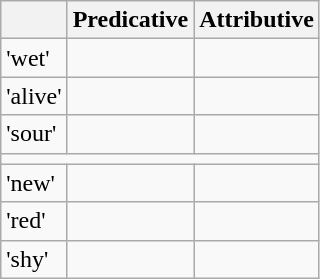<table class="wikitable">
<tr>
<th></th>
<th>Predicative</th>
<th>Attributive</th>
</tr>
<tr>
<td>'wet'</td>
<td></td>
<td></td>
</tr>
<tr>
<td>'alive'</td>
<td></td>
<td></td>
</tr>
<tr>
<td>'sour'</td>
<td></td>
<td></td>
</tr>
<tr>
<td colspan="3"></td>
</tr>
<tr>
<td>'new'</td>
<td></td>
<td></td>
</tr>
<tr>
<td>'red'</td>
<td></td>
<td></td>
</tr>
<tr>
<td>'shy'</td>
<td></td>
<td></td>
</tr>
</table>
